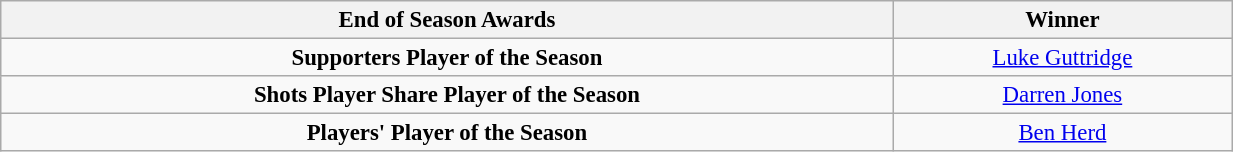<table class="wikitable" style="text-align:center; font-size:95%;width:65%; text-align:left">
<tr>
<th><strong>End of Season Awards</strong></th>
<th><strong>Winner</strong></th>
</tr>
<tr --->
<td align="center"><strong>Supporters Player of the Season</strong></td>
<td align="center"><a href='#'>Luke Guttridge</a></td>
</tr>
<tr --->
<td align="center"><strong>Shots Player Share Player of the Season</strong></td>
<td align="center"><a href='#'>Darren Jones</a></td>
</tr>
<tr --->
<td align="center"><strong>Players' Player of the Season</strong></td>
<td align="center"><a href='#'>Ben Herd</a></td>
</tr>
</table>
